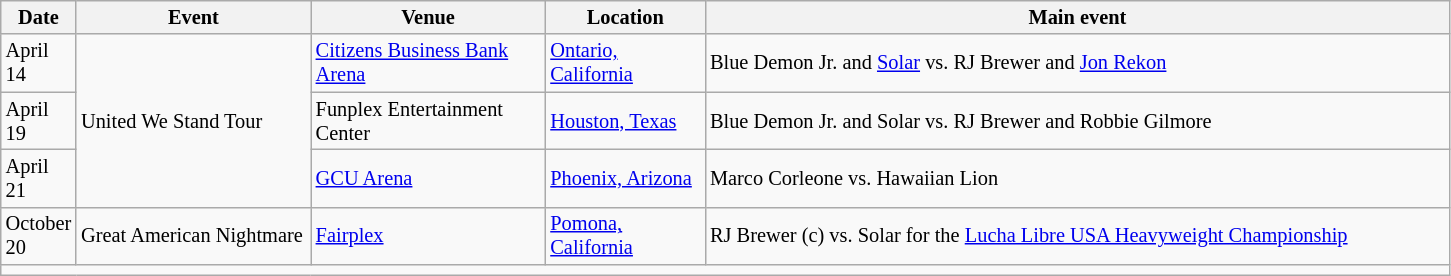<table class="sortable wikitable succession-box" style="font-size:85%;">
<tr>
<th scope="col" width="10">Date</th>
<th scope="col" width="150">Event</th>
<th scope="col" width="150">Venue</th>
<th scope="col" width="100">Location</th>
<th scope="col" width="490">Main event</th>
</tr>
<tr>
<td>April 14</td>
<td rowspan='3'>United We Stand Tour</td>
<td><a href='#'>Citizens Business Bank Arena</a></td>
<td><a href='#'>Ontario, California</a></td>
<td>Blue Demon Jr. and <a href='#'>Solar</a> vs. RJ Brewer and <a href='#'>Jon Rekon</a></td>
</tr>
<tr>
<td>April 19</td>
<td>Funplex Entertainment Center</td>
<td><a href='#'>Houston, Texas</a></td>
<td>Blue Demon Jr. and Solar vs. RJ Brewer and Robbie Gilmore</td>
</tr>
<tr>
<td>April 21</td>
<td><a href='#'>GCU Arena</a></td>
<td><a href='#'>Phoenix, Arizona</a></td>
<td>Marco Corleone vs. Hawaiian Lion</td>
</tr>
<tr>
<td>October 20</td>
<td>Great American Nightmare</td>
<td><a href='#'>Fairplex</a></td>
<td><a href='#'>Pomona, California</a></td>
<td>RJ Brewer (c) vs. Solar for the <a href='#'>Lucha Libre USA Heavyweight Championship</a></td>
</tr>
<tr>
<td colspan=5></td>
</tr>
</table>
